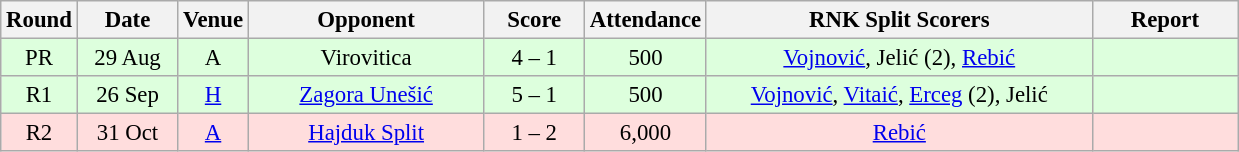<table class="wikitable sortable" style="text-align: center; font-size:95%;">
<tr>
<th width="30">Round</th>
<th width="60">Date</th>
<th width="20">Venue</th>
<th width="150">Opponent</th>
<th width="60">Score</th>
<th width="40">Attendance</th>
<th width="250">RNK Split Scorers</th>
<th width="90" class="unsortable">Report</th>
</tr>
<tr bgcolor="#ddffdd">
<td>PR</td>
<td>29 Aug</td>
<td>A</td>
<td>Virovitica</td>
<td>4 – 1</td>
<td>500</td>
<td><a href='#'>Vojnović</a>, Jelić (2), <a href='#'>Rebić</a></td>
<td></td>
</tr>
<tr bgcolor="#ddffdd">
<td>R1</td>
<td>26 Sep</td>
<td><a href='#'>H</a></td>
<td><a href='#'>Zagora Unešić</a></td>
<td>5 – 1</td>
<td>500</td>
<td><a href='#'>Vojnović</a>, <a href='#'>Vitaić</a>, <a href='#'>Erceg</a> (2), Jelić</td>
<td></td>
</tr>
<tr bgcolor="#ffdddd">
<td>R2</td>
<td>31 Oct</td>
<td><a href='#'>A</a></td>
<td><a href='#'>Hajduk Split</a></td>
<td>1 – 2</td>
<td>6,000</td>
<td><a href='#'>Rebić</a></td>
<td></td>
</tr>
</table>
